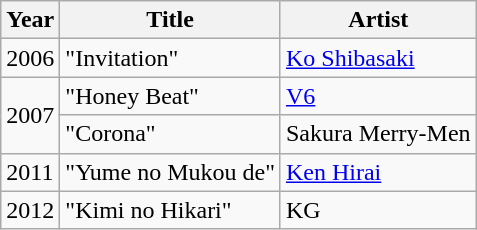<table class="wikitable">
<tr>
<th>Year</th>
<th>Title</th>
<th>Artist</th>
</tr>
<tr>
<td>2006</td>
<td>"Invitation"</td>
<td><a href='#'>Ko Shibasaki</a></td>
</tr>
<tr>
<td rowspan="2">2007</td>
<td>"Honey Beat"</td>
<td><a href='#'>V6</a></td>
</tr>
<tr>
<td>"Corona"</td>
<td>Sakura Merry-Men</td>
</tr>
<tr>
<td>2011</td>
<td>"Yume no Mukou de"</td>
<td><a href='#'>Ken Hirai</a></td>
</tr>
<tr>
<td>2012</td>
<td>"Kimi no Hikari"</td>
<td>KG</td>
</tr>
</table>
